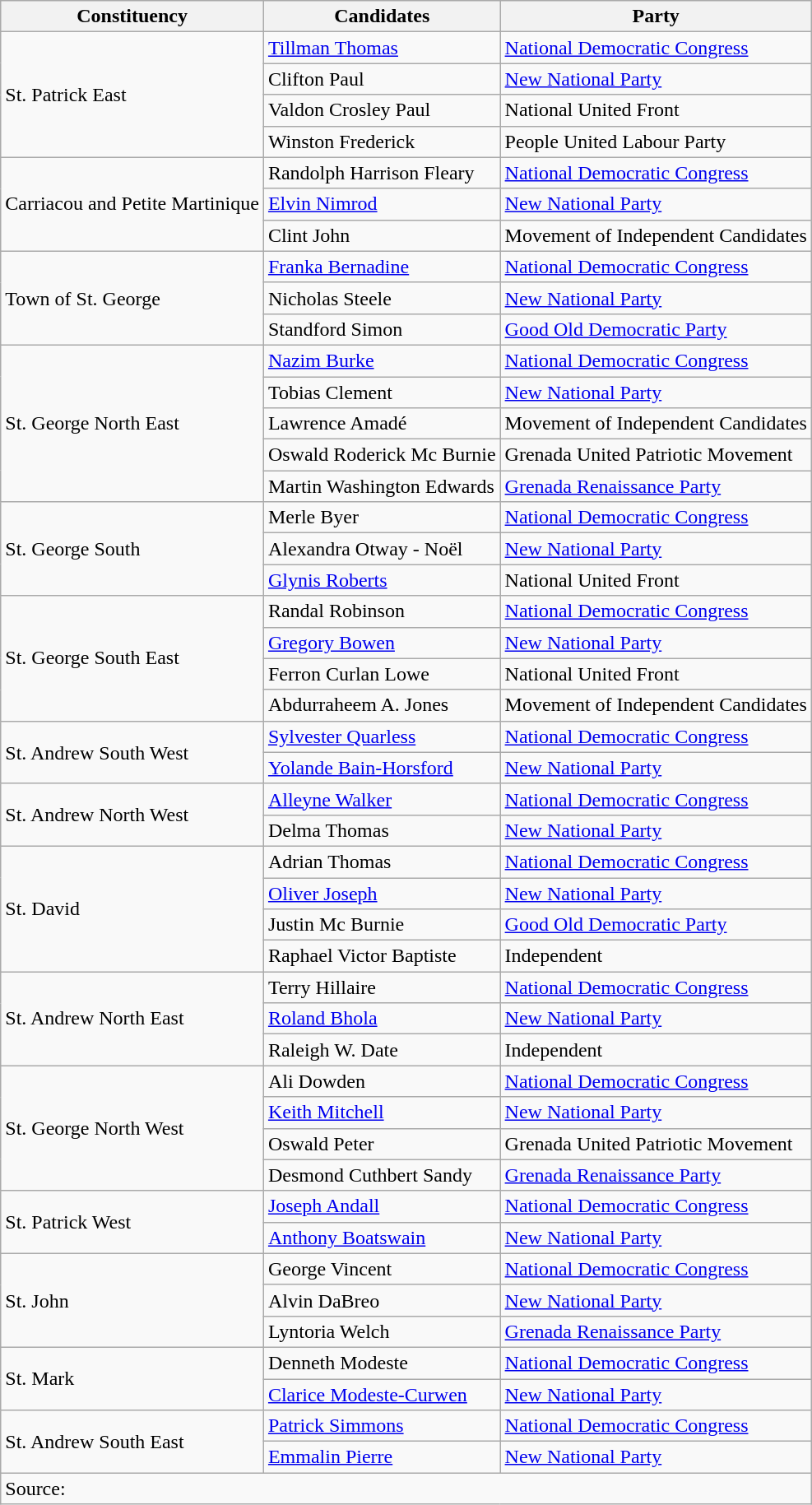<table class=wikitable sortable>
<tr>
<th>Constituency</th>
<th>Candidates</th>
<th>Party</th>
</tr>
<tr>
<td rowspan=4>St. Patrick East</td>
<td><a href='#'>Tillman Thomas</a></td>
<td><a href='#'>National Democratic Congress</a></td>
</tr>
<tr>
<td>Clifton Paul</td>
<td><a href='#'>New National Party</a></td>
</tr>
<tr>
<td>Valdon Crosley Paul</td>
<td>National United Front</td>
</tr>
<tr>
<td>Winston Frederick</td>
<td>People United Labour Party</td>
</tr>
<tr>
<td rowspan=3>Carriacou and Petite Martinique</td>
<td>Randolph Harrison Fleary</td>
<td><a href='#'>National Democratic Congress</a></td>
</tr>
<tr>
<td><a href='#'>Elvin Nimrod</a></td>
<td><a href='#'>New National Party</a></td>
</tr>
<tr>
<td>Clint John</td>
<td>Movement of Independent Candidates</td>
</tr>
<tr>
<td rowspan=3>Town of St. George</td>
<td><a href='#'>Franka Bernadine</a></td>
<td><a href='#'>National Democratic Congress</a></td>
</tr>
<tr>
<td>Nicholas Steele</td>
<td><a href='#'>New National Party</a></td>
</tr>
<tr>
<td>Standford Simon</td>
<td><a href='#'>Good Old Democratic Party</a></td>
</tr>
<tr>
<td rowspan=5>St. George North East</td>
<td><a href='#'>Nazim Burke</a></td>
<td><a href='#'>National Democratic Congress</a></td>
</tr>
<tr>
<td>Tobias Clement</td>
<td><a href='#'>New National Party</a></td>
</tr>
<tr>
<td>Lawrence Amadé</td>
<td>Movement of Independent Candidates</td>
</tr>
<tr>
<td>Oswald Roderick Mc Burnie</td>
<td>Grenada United Patriotic Movement</td>
</tr>
<tr>
<td>Martin Washington Edwards</td>
<td><a href='#'>Grenada Renaissance Party</a></td>
</tr>
<tr>
<td rowspan=3>St. George South</td>
<td>Merle Byer</td>
<td><a href='#'>National Democratic Congress</a></td>
</tr>
<tr>
<td>Alexandra Otway - Noël</td>
<td><a href='#'>New National Party</a></td>
</tr>
<tr>
<td><a href='#'>Glynis Roberts</a></td>
<td>National United Front</td>
</tr>
<tr>
<td rowspan=4>St. George South East</td>
<td>Randal Robinson</td>
<td><a href='#'>National Democratic Congress</a></td>
</tr>
<tr>
<td><a href='#'>Gregory Bowen</a></td>
<td><a href='#'>New National Party</a></td>
</tr>
<tr>
<td>Ferron Curlan Lowe</td>
<td>National United Front</td>
</tr>
<tr>
<td>Abdurraheem A. Jones</td>
<td>Movement of Independent Candidates</td>
</tr>
<tr>
<td rowspan=2>St. Andrew South West</td>
<td><a href='#'>Sylvester Quarless</a></td>
<td><a href='#'>National Democratic Congress</a></td>
</tr>
<tr>
<td><a href='#'>Yolande Bain-Horsford</a></td>
<td><a href='#'>New National Party</a></td>
</tr>
<tr>
<td rowspan=2>St. Andrew North West</td>
<td><a href='#'>Alleyne Walker</a></td>
<td><a href='#'>National Democratic Congress</a></td>
</tr>
<tr>
<td>Delma Thomas</td>
<td><a href='#'>New National Party</a></td>
</tr>
<tr>
<td rowspan=4>St. David</td>
<td>Adrian Thomas</td>
<td><a href='#'>National Democratic Congress</a></td>
</tr>
<tr>
<td><a href='#'>Oliver Joseph</a></td>
<td><a href='#'>New National Party</a></td>
</tr>
<tr>
<td>Justin Mc Burnie</td>
<td><a href='#'>Good Old Democratic Party</a></td>
</tr>
<tr>
<td>Raphael Victor Baptiste</td>
<td>Independent</td>
</tr>
<tr>
<td rowspan=3>St. Andrew North East</td>
<td>Terry Hillaire</td>
<td><a href='#'>National Democratic Congress</a></td>
</tr>
<tr>
<td><a href='#'>Roland Bhola</a></td>
<td><a href='#'>New National Party</a></td>
</tr>
<tr>
<td>Raleigh W. Date</td>
<td>Independent</td>
</tr>
<tr>
<td rowspan=4>St. George North West</td>
<td>Ali Dowden</td>
<td><a href='#'>National Democratic Congress</a></td>
</tr>
<tr>
<td><a href='#'>Keith Mitchell</a></td>
<td><a href='#'>New National Party</a></td>
</tr>
<tr>
<td>Oswald Peter</td>
<td>Grenada United Patriotic Movement</td>
</tr>
<tr>
<td>Desmond Cuthbert Sandy</td>
<td><a href='#'>Grenada Renaissance Party</a></td>
</tr>
<tr>
<td rowspan=2>St. Patrick West</td>
<td><a href='#'>Joseph Andall</a></td>
<td><a href='#'>National Democratic Congress</a></td>
</tr>
<tr>
<td><a href='#'>Anthony Boatswain</a></td>
<td><a href='#'>New National Party</a></td>
</tr>
<tr>
<td rowspan=3>St. John</td>
<td>George Vincent</td>
<td><a href='#'>National Democratic Congress</a></td>
</tr>
<tr>
<td>Alvin DaBreo</td>
<td><a href='#'>New National Party</a></td>
</tr>
<tr>
<td>Lyntoria Welch</td>
<td><a href='#'>Grenada Renaissance Party</a></td>
</tr>
<tr>
<td rowspan=2>St. Mark</td>
<td>Denneth Modeste</td>
<td><a href='#'>National Democratic Congress</a></td>
</tr>
<tr>
<td><a href='#'>Clarice Modeste-Curwen</a></td>
<td><a href='#'>New National Party</a></td>
</tr>
<tr>
<td rowspan=2>St. Andrew South East</td>
<td><a href='#'>Patrick Simmons</a></td>
<td><a href='#'>National Democratic Congress</a></td>
</tr>
<tr>
<td><a href='#'>Emmalin Pierre</a></td>
<td><a href='#'>New National Party</a></td>
</tr>
<tr>
<td colspan=3>Source: </td>
</tr>
</table>
